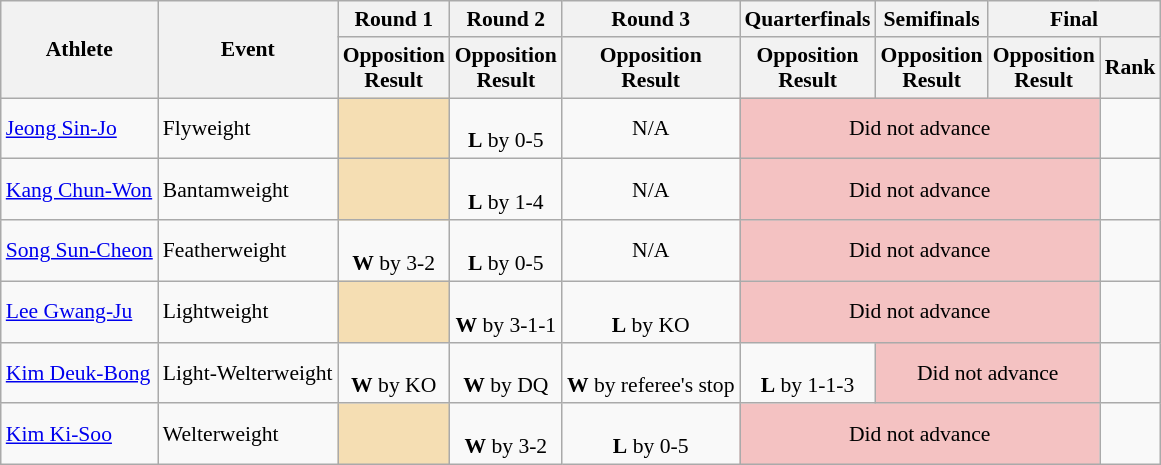<table class="wikitable" style="font-size:90%">
<tr>
<th rowspan="2">Athlete</th>
<th rowspan="2">Event</th>
<th>Round 1</th>
<th>Round 2</th>
<th>Round 3</th>
<th>Quarterfinals</th>
<th>Semifinals</th>
<th colspan="2">Final</th>
</tr>
<tr>
<th>Opposition<br>Result</th>
<th>Opposition<br>Result</th>
<th>Opposition<br>Result</th>
<th>Opposition<br>Result</th>
<th>Opposition<br>Result</th>
<th>Opposition<br>Result</th>
<th>Rank</th>
</tr>
<tr>
<td><a href='#'>Jeong Sin-Jo</a></td>
<td>Flyweight</td>
<td colspan="1" bgcolor="wheat"></td>
<td align=center> <br> <strong>L</strong> by 0-5</td>
<td align=center>N/A</td>
<td bgcolor="f4c2c2" colspan=3 align="center">Did not advance</td>
<td></td>
</tr>
<tr>
<td><a href='#'>Kang Chun-Won</a></td>
<td>Bantamweight</td>
<td colspan="1" bgcolor="wheat"></td>
<td align=center> <br> <strong>L</strong> by 1-4</td>
<td align=center>N/A</td>
<td bgcolor="f4c2c2" colspan=3 align="center">Did not advance</td>
<td></td>
</tr>
<tr>
<td><a href='#'>Song Sun-Cheon</a></td>
<td>Featherweight</td>
<td align=center> <br> <strong>W</strong> by 3-2</td>
<td align=center> <br> <strong>L</strong> by 0-5</td>
<td align=center>N/A</td>
<td bgcolor="f4c2c2" colspan=3 align="center">Did not advance</td>
<td></td>
</tr>
<tr>
<td><a href='#'>Lee Gwang-Ju</a></td>
<td>Lightweight</td>
<td colspan="1" bgcolor="wheat"></td>
<td align=center> <br> <strong>W</strong> by 3-1-1</td>
<td align=center> <br> <strong>L</strong> by KO</td>
<td bgcolor="f4c2c2" colspan=3 align="center">Did not advance</td>
<td align=center></td>
</tr>
<tr>
<td><a href='#'>Kim Deuk-Bong</a></td>
<td>Light-Welterweight</td>
<td align=center> <br> <strong>W</strong> by KO</td>
<td align=center> <br> <strong>W</strong> by DQ</td>
<td align=center> <br> <strong>W</strong> by referee's stop</td>
<td align=center> <br> <strong>L</strong> by 1-1-3</td>
<td align=center colspan="2" bgcolor="f4c2c2">Did not advance</td>
<td align=center></td>
</tr>
<tr>
<td><a href='#'>Kim Ki-Soo</a></td>
<td>Welterweight</td>
<td colspan="1" bgcolor="wheat"></td>
<td align=center> <br> <strong>W</strong> by 3-2</td>
<td align=center> <br> <strong>L</strong> by 0-5</td>
<td align=center colspan="3" bgcolor="f4c2c2">Did not advance</td>
<td align=center></td>
</tr>
</table>
